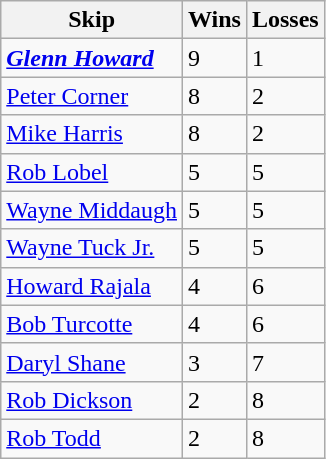<table class="wikitable">
<tr>
<th>Skip</th>
<th>Wins</th>
<th>Losses</th>
</tr>
<tr>
<td><strong><em><a href='#'>Glenn Howard</a></em></strong></td>
<td>9</td>
<td>1</td>
</tr>
<tr>
<td><a href='#'>Peter Corner</a></td>
<td>8</td>
<td>2</td>
</tr>
<tr>
<td><a href='#'>Mike Harris</a></td>
<td>8</td>
<td>2</td>
</tr>
<tr>
<td><a href='#'>Rob Lobel</a></td>
<td>5</td>
<td>5</td>
</tr>
<tr>
<td><a href='#'>Wayne Middaugh</a></td>
<td>5</td>
<td>5</td>
</tr>
<tr>
<td><a href='#'>Wayne Tuck Jr.</a></td>
<td>5</td>
<td>5</td>
</tr>
<tr>
<td><a href='#'>Howard Rajala</a></td>
<td>4</td>
<td>6</td>
</tr>
<tr>
<td><a href='#'>Bob Turcotte</a></td>
<td>4</td>
<td>6</td>
</tr>
<tr>
<td><a href='#'>Daryl Shane</a></td>
<td>3</td>
<td>7</td>
</tr>
<tr>
<td><a href='#'>Rob Dickson</a></td>
<td>2</td>
<td>8</td>
</tr>
<tr>
<td><a href='#'>Rob Todd</a></td>
<td>2</td>
<td>8</td>
</tr>
</table>
